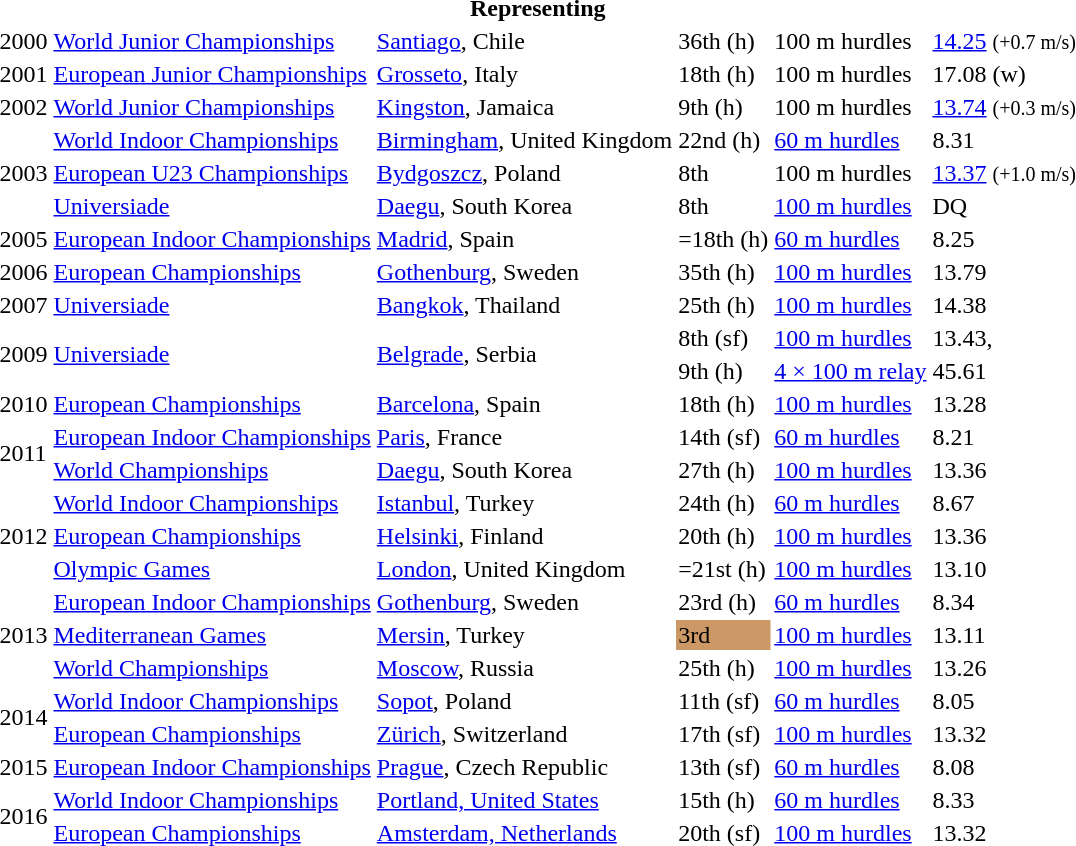<table>
<tr>
<th colspan="6">Representing </th>
</tr>
<tr>
<td>2000</td>
<td><a href='#'>World Junior Championships</a></td>
<td><a href='#'>Santiago</a>, Chile</td>
<td>36th (h)</td>
<td>100 m hurdles</td>
<td><a href='#'>14.25</a> <small>(+0.7 m/s)</small></td>
</tr>
<tr>
<td>2001</td>
<td><a href='#'>European Junior Championships</a></td>
<td><a href='#'>Grosseto</a>, Italy</td>
<td>18th (h)</td>
<td>100 m hurdles</td>
<td>17.08 (w)</td>
</tr>
<tr>
<td>2002</td>
<td><a href='#'>World Junior Championships</a></td>
<td><a href='#'>Kingston</a>, Jamaica</td>
<td>9th (h)</td>
<td>100 m hurdles</td>
<td><a href='#'>13.74</a> <small>(+0.3 m/s)</small> <strong></strong></td>
</tr>
<tr>
<td rowspan="3">2003</td>
<td><a href='#'>World Indoor Championships</a></td>
<td><a href='#'>Birmingham</a>, United Kingdom</td>
<td>22nd (h)</td>
<td><a href='#'>60 m hurdles</a></td>
<td>8.31</td>
</tr>
<tr>
<td><a href='#'>European U23 Championships</a></td>
<td><a href='#'>Bydgoszcz</a>, Poland</td>
<td>8th</td>
<td>100 m hurdles</td>
<td><a href='#'>13.37</a> <small>(+1.0 m/s)</small></td>
</tr>
<tr>
<td><a href='#'>Universiade</a></td>
<td><a href='#'>Daegu</a>, South Korea</td>
<td>8th</td>
<td><a href='#'>100 m hurdles</a></td>
<td>DQ</td>
</tr>
<tr>
<td>2005</td>
<td><a href='#'>European Indoor Championships</a></td>
<td><a href='#'>Madrid</a>, Spain</td>
<td>=18th (h)</td>
<td><a href='#'>60 m hurdles</a></td>
<td>8.25</td>
</tr>
<tr>
<td>2006</td>
<td><a href='#'>European Championships</a></td>
<td><a href='#'>Gothenburg</a>, Sweden</td>
<td>35th (h)</td>
<td><a href='#'>100 m hurdles</a></td>
<td>13.79</td>
</tr>
<tr>
<td>2007</td>
<td><a href='#'>Universiade</a></td>
<td><a href='#'>Bangkok</a>, Thailand</td>
<td>25th (h)</td>
<td><a href='#'>100 m hurdles</a></td>
<td>14.38</td>
</tr>
<tr>
<td rowspan="2">2009</td>
<td rowspan="2"><a href='#'>Universiade</a></td>
<td rowspan="2"><a href='#'>Belgrade</a>, Serbia</td>
<td>8th (sf)</td>
<td><a href='#'>100 m hurdles</a></td>
<td>13.43, <strong></strong></td>
</tr>
<tr>
<td>9th (h)</td>
<td><a href='#'>4 × 100 m relay</a></td>
<td>45.61</td>
</tr>
<tr>
<td>2010</td>
<td><a href='#'>European Championships</a></td>
<td><a href='#'>Barcelona</a>, Spain</td>
<td>18th (h)</td>
<td><a href='#'>100 m hurdles</a></td>
<td>13.28</td>
</tr>
<tr>
<td rowspan="2">2011</td>
<td><a href='#'>European Indoor Championships</a></td>
<td><a href='#'>Paris</a>, France</td>
<td>14th (sf)</td>
<td><a href='#'>60 m hurdles</a></td>
<td>8.21</td>
</tr>
<tr>
<td><a href='#'>World Championships</a></td>
<td><a href='#'>Daegu</a>, South Korea</td>
<td>27th (h)</td>
<td><a href='#'>100 m hurdles</a></td>
<td>13.36</td>
</tr>
<tr>
<td rowspan="3">2012</td>
<td><a href='#'>World Indoor Championships</a></td>
<td><a href='#'>Istanbul</a>, Turkey</td>
<td>24th (h)</td>
<td><a href='#'>60 m hurdles</a></td>
<td>8.67</td>
</tr>
<tr>
<td><a href='#'>European Championships</a></td>
<td><a href='#'>Helsinki</a>, Finland</td>
<td>20th (h)</td>
<td><a href='#'>100 m hurdles</a></td>
<td>13.36</td>
</tr>
<tr>
<td><a href='#'>Olympic Games</a></td>
<td><a href='#'>London</a>, United Kingdom</td>
<td>=21st (h)</td>
<td><a href='#'>100 m hurdles</a></td>
<td>13.10</td>
</tr>
<tr>
<td rowspan="3">2013</td>
<td><a href='#'>European Indoor Championships</a></td>
<td><a href='#'>Gothenburg</a>, Sweden</td>
<td>23rd (h)</td>
<td><a href='#'>60 m hurdles</a></td>
<td>8.34</td>
</tr>
<tr>
<td><a href='#'>Mediterranean Games</a></td>
<td><a href='#'>Mersin</a>, Turkey</td>
<td bgcolor=cc9966>3rd</td>
<td><a href='#'>100 m hurdles</a></td>
<td>13.11</td>
</tr>
<tr>
<td><a href='#'>World Championships</a></td>
<td><a href='#'>Moscow</a>, Russia</td>
<td>25th (h)</td>
<td><a href='#'>100 m hurdles</a></td>
<td>13.26</td>
</tr>
<tr>
<td rowspan=2>2014</td>
<td><a href='#'>World Indoor Championships</a></td>
<td><a href='#'>Sopot</a>, Poland</td>
<td>11th (sf)</td>
<td><a href='#'>60 m hurdles</a></td>
<td>8.05</td>
</tr>
<tr>
<td><a href='#'>European Championships</a></td>
<td><a href='#'>Zürich</a>, Switzerland</td>
<td>17th (sf)</td>
<td><a href='#'>100 m hurdles</a></td>
<td>13.32</td>
</tr>
<tr>
<td>2015</td>
<td><a href='#'>European Indoor Championships</a></td>
<td><a href='#'>Prague</a>, Czech Republic</td>
<td>13th (sf)</td>
<td><a href='#'>60 m hurdles</a></td>
<td>8.08</td>
</tr>
<tr>
<td rowspan=2>2016</td>
<td><a href='#'>World Indoor Championships</a></td>
<td><a href='#'>Portland, United States</a></td>
<td>15th (h)</td>
<td><a href='#'>60 m hurdles</a></td>
<td>8.33</td>
</tr>
<tr>
<td><a href='#'>European Championships</a></td>
<td><a href='#'>Amsterdam, Netherlands</a></td>
<td>20th (sf)</td>
<td><a href='#'>100 m hurdles</a></td>
<td>13.32</td>
</tr>
</table>
